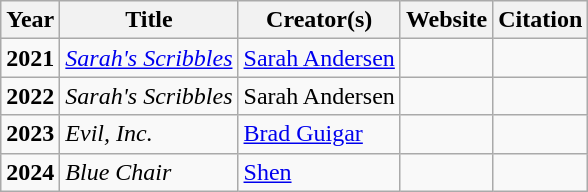<table class="wikitable" border="1">
<tr>
<th>Year</th>
<th>Title</th>
<th>Creator(s)</th>
<th>Website</th>
<th>Citation</th>
</tr>
<tr>
<td><strong>2021</strong></td>
<td><em><a href='#'>Sarah's Scribbles</a></em></td>
<td><a href='#'>Sarah Andersen</a></td>
<td></td>
<td></td>
</tr>
<tr>
<td><strong>2022</strong></td>
<td><em>Sarah's Scribbles</em></td>
<td>Sarah Andersen</td>
<td></td>
<td></td>
</tr>
<tr>
<td><strong>2023</strong></td>
<td><em>Evil, Inc.</em></td>
<td><a href='#'>Brad Guigar</a></td>
<td></td>
<td></td>
</tr>
<tr>
<td><strong>2024</strong></td>
<td><em>Blue Chair</em></td>
<td><a href='#'>Shen</a></td>
<td></td>
<td></td>
</tr>
</table>
